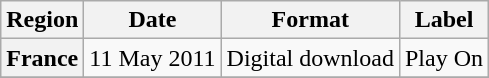<table class="wikitable sortable plainrowheaders">
<tr>
<th scope="col">Region</th>
<th scope="col">Date</th>
<th scope="col">Format</th>
<th scope="col">Label</th>
</tr>
<tr>
<th scope="row">France</th>
<td>11 May 2011</td>
<td>Digital download</td>
<td>Play On</td>
</tr>
<tr>
</tr>
</table>
